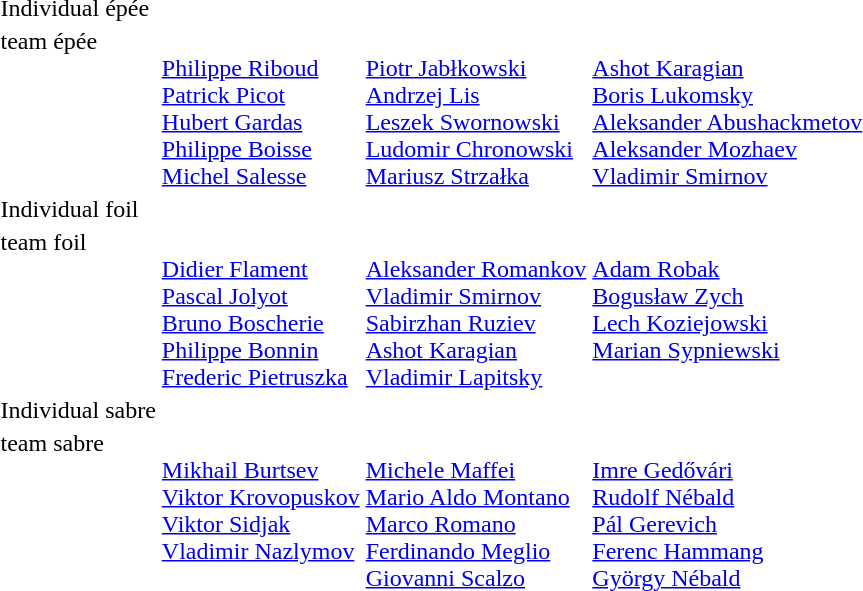<table>
<tr>
<td>Individual épée<br></td>
<td></td>
<td></td>
<td></td>
</tr>
<tr valign="top">
<td>team épée<br></td>
<td><br><a href='#'>Philippe Riboud</a><br><a href='#'>Patrick Picot</a><br><a href='#'>Hubert Gardas</a><br><a href='#'>Philippe Boisse</a><br><a href='#'>Michel Salesse</a></td>
<td><br><a href='#'>Piotr Jabłkowski</a><br><a href='#'>Andrzej Lis</a><br><a href='#'>Leszek Swornowski</a><br><a href='#'>Ludomir Chronowski</a><br><a href='#'>Mariusz Strzałka</a></td>
<td><br><a href='#'>Ashot Karagian</a><br><a href='#'>Boris Lukomsky</a><br><a href='#'>Aleksander Abushackmetov</a><br><a href='#'>Aleksander Mozhaev</a><br><a href='#'>Vladimir Smirnov</a></td>
</tr>
<tr>
<td>Individual foil<br></td>
<td></td>
<td></td>
<td></td>
</tr>
<tr valign="top">
<td>team foil<br></td>
<td><br><a href='#'>Didier Flament</a><br><a href='#'>Pascal Jolyot</a><br><a href='#'>Bruno Boscherie</a><br><a href='#'>Philippe Bonnin</a><br><a href='#'>Frederic Pietruszka</a></td>
<td><br><a href='#'>Aleksander Romankov</a><br><a href='#'>Vladimir Smirnov</a><br><a href='#'>Sabirzhan Ruziev</a><br><a href='#'>Ashot Karagian</a><br><a href='#'>Vladimir Lapitsky</a></td>
<td><br><a href='#'>Adam Robak</a><br><a href='#'>Bogusław Zych</a><br><a href='#'>Lech Koziejowski</a><br><a href='#'>Marian Sypniewski</a></td>
</tr>
<tr>
<td>Individual sabre<br></td>
<td></td>
<td></td>
<td></td>
</tr>
<tr valign="top">
<td>team sabre<br></td>
<td><br><a href='#'>Mikhail Burtsev</a><br><a href='#'>Viktor Krovopuskov</a><br><a href='#'>Viktor Sidjak</a><br><a href='#'>Vladimir Nazlymov</a><br> </td>
<td><br><a href='#'>Michele Maffei</a><br><a href='#'>Mario Aldo Montano</a><br><a href='#'>Marco Romano</a><br><a href='#'>Ferdinando Meglio</a><br><a href='#'>Giovanni Scalzo</a></td>
<td><br><a href='#'>Imre Gedővári</a><br><a href='#'>Rudolf Nébald</a><br><a href='#'>Pál Gerevich</a><br><a href='#'>Ferenc Hammang</a><br><a href='#'>György Nébald</a></td>
</tr>
<tr>
</tr>
</table>
